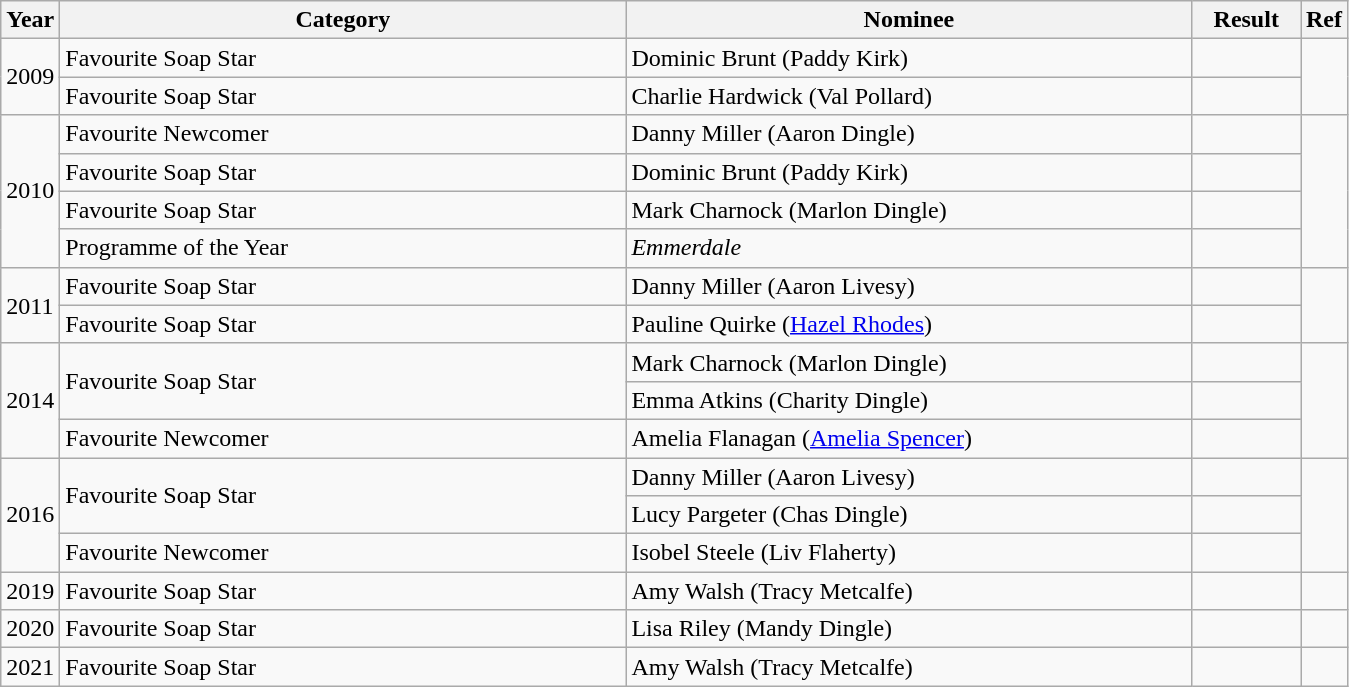<table class="wikitable">
<tr>
<th>Year</th>
<th width="370">Category</th>
<th width="370">Nominee</th>
<th width="65">Result</th>
<th>Ref</th>
</tr>
<tr>
<td rowspan="2">2009</td>
<td>Favourite Soap Star</td>
<td>Dominic Brunt (Paddy Kirk)</td>
<td></td>
<td align="center" rowspan="2"></td>
</tr>
<tr>
<td>Favourite Soap Star</td>
<td>Charlie Hardwick (Val Pollard)</td>
<td></td>
</tr>
<tr>
<td rowspan="4">2010</td>
<td>Favourite Newcomer</td>
<td>Danny Miller (Aaron Dingle)</td>
<td></td>
<td align="center" rowspan="4"><br></td>
</tr>
<tr>
<td>Favourite Soap Star</td>
<td>Dominic Brunt (Paddy Kirk)</td>
<td></td>
</tr>
<tr>
<td>Favourite Soap Star</td>
<td>Mark Charnock (Marlon Dingle)</td>
<td></td>
</tr>
<tr>
<td>Programme of the Year</td>
<td><em>Emmerdale</em></td>
<td></td>
</tr>
<tr>
<td rowspan="2">2011</td>
<td>Favourite Soap Star</td>
<td>Danny Miller (Aaron Livesy)</td>
<td></td>
<td align="center" rowspan="2"><br></td>
</tr>
<tr>
<td>Favourite Soap Star</td>
<td>Pauline Quirke (<a href='#'>Hazel Rhodes</a>)</td>
<td></td>
</tr>
<tr>
<td rowspan="3">2014</td>
<td rowspan="2">Favourite Soap Star</td>
<td>Mark Charnock (Marlon Dingle)</td>
<td></td>
<td align="center" rowspan="3"></td>
</tr>
<tr>
<td>Emma Atkins (Charity Dingle)</td>
<td></td>
</tr>
<tr>
<td>Favourite Newcomer</td>
<td>Amelia Flanagan (<a href='#'>Amelia Spencer</a>)</td>
<td></td>
</tr>
<tr>
<td rowspan="3">2016</td>
<td rowspan="2">Favourite Soap Star</td>
<td>Danny Miller (Aaron Livesy)</td>
<td></td>
<td align="center" rowspan="3"></td>
</tr>
<tr>
<td>Lucy Pargeter (Chas Dingle)</td>
<td></td>
</tr>
<tr>
<td>Favourite Newcomer</td>
<td>Isobel Steele (Liv Flaherty)</td>
<td></td>
</tr>
<tr>
<td>2019</td>
<td>Favourite Soap Star</td>
<td>Amy Walsh (Tracy Metcalfe)</td>
<td></td>
<td align="center"></td>
</tr>
<tr>
<td>2020</td>
<td>Favourite Soap Star</td>
<td>Lisa Riley (Mandy Dingle)</td>
<td></td>
<td align="center"></td>
</tr>
<tr>
<td>2021</td>
<td>Favourite Soap Star</td>
<td>Amy Walsh (Tracy Metcalfe)</td>
<td></td>
<td align="center"></td>
</tr>
</table>
